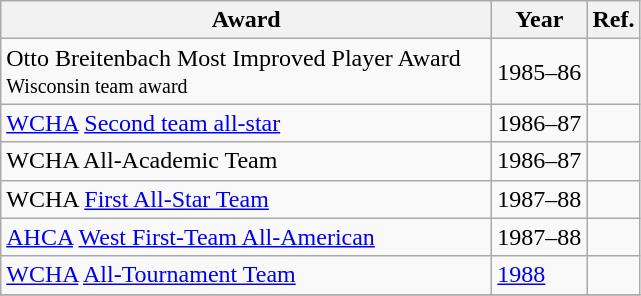<table class="wikitable">
<tr>
<th scope="col" style="width:20em">Award</th>
<th scope="col">Year</th>
<th scope="col">Ref.</th>
</tr>
<tr>
<td>Otto Breitenbach Most Improved Player Award<br><small>Wisconsin team award</small></td>
<td>1985–86</td>
<td></td>
</tr>
<tr>
<td><a href='#'>WCHA</a> <a href='#'>Second team all-star</a></td>
<td>1986–87</td>
<td></td>
</tr>
<tr>
<td>WCHA All-Academic Team</td>
<td>1986–87</td>
<td></td>
</tr>
<tr>
<td>WCHA <a href='#'>First All-Star Team</a></td>
<td>1987–88</td>
<td></td>
</tr>
<tr>
<td><a href='#'>AHCA</a> <a href='#'>West First-Team All-American</a></td>
<td>1987–88</td>
<td></td>
</tr>
<tr>
<td><a href='#'>WCHA</a> <a href='#'>All-Tournament Team</a></td>
<td><a href='#'>1988</a></td>
<td></td>
</tr>
<tr>
</tr>
</table>
